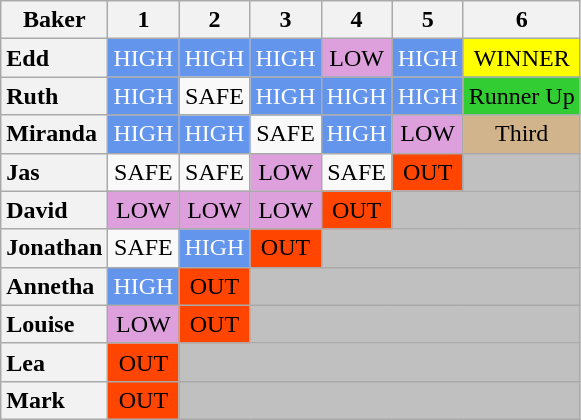<table class="wikitable" style="text-align:center">
<tr>
<th scope="col">Baker</th>
<th scope="col">1</th>
<th scope="col">2</th>
<th scope="col">3</th>
<th scope="col">4</th>
<th scope="col">5</th>
<th scope="col">6</th>
</tr>
<tr>
<th scope="row" style="text-align:left">Edd</th>
<td style="background:CornflowerBlue; color:white">HIGH</td>
<td style="background:CornflowerBlue; color:white">HIGH</td>
<td style="background:CornflowerBlue; color:white">HIGH</td>
<td style="background:Plum;">LOW</td>
<td style="background:Cornflowerblue; color:white">HIGH</td>
<td style="background:Yellow;">WINNER</td>
</tr>
<tr>
<th scope="row" style="text-align:left">Ruth</th>
<td style="background:CornflowerBlue; color:white">HIGH</td>
<td>SAFE</td>
<td style="background:CornflowerBlue; color:white">HIGH</td>
<td style="background:CornflowerBlue; color:white">HIGH</td>
<td style="background:CornflowerBlue; color:white">HIGH</td>
<td style="background:LimeGreen;">Runner Up</td>
</tr>
<tr>
<th scope="row" style="text-align:left">Miranda</th>
<td style="background:CornflowerBlue; color:white">HIGH</td>
<td style="background:CornflowerBlue; color:white">HIGH</td>
<td>SAFE</td>
<td style="background:CornflowerBlue; color:white">HIGH</td>
<td style="background:Plum;">LOW</td>
<td style="background:tan;">Third</td>
</tr>
<tr>
<th scope="row" style="text-align:left">Jas</th>
<td>SAFE</td>
<td>SAFE</td>
<td style="background:Plum;">LOW</td>
<td>SAFE</td>
<td style="background:Orangered;">OUT</td>
<td style="background:silver;"></td>
</tr>
<tr>
<th scope="row" style="text-align:left">David</th>
<td style="background:Plum;">LOW</td>
<td style="background:Plum;">LOW</td>
<td style="background:Plum;">LOW</td>
<td style="background:Orangered;">OUT</td>
<td colspan="2" style="background:silver;"></td>
</tr>
<tr>
<th scope="row" style="text-align:left">Jonathan</th>
<td>SAFE</td>
<td style="background:CornflowerBlue; color:white">HIGH</td>
<td style="background:Orangered;">OUT</td>
<td colspan="3" style="background:silver;"></td>
</tr>
<tr>
<th scope="row" style="text-align:left">Annetha</th>
<td style="background:CornflowerBlue; color:white">HIGH</td>
<td style="background:Orangered;">OUT</td>
<td colspan="4" style="background:silver;"></td>
</tr>
<tr>
<th scope="row" style="text-align:left">Louise</th>
<td style="background:Plum;">LOW</td>
<td style="background:Orangered;">OUT</td>
<td colspan="4" style="background:silver;"></td>
</tr>
<tr>
<th scope="row" style="text-align:left">Lea</th>
<td style="background:Orangered;">OUT</td>
<td colspan="5" style="background:silver;"></td>
</tr>
<tr>
<th scope="row" style="text-align:left">Mark</th>
<td style="background:Orangered;">OUT</td>
<td colspan="5" style="background:silver;"></td>
</tr>
</table>
